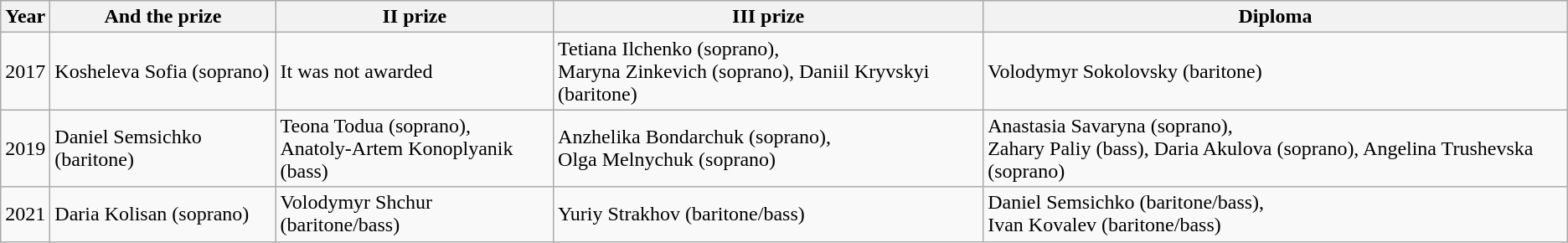<table class="wikitable">
<tr>
<th>Year</th>
<th>And the prize</th>
<th>II prize</th>
<th>III prize</th>
<th>Diploma</th>
</tr>
<tr>
<td>2017</td>
<td>Kosheleva Sofia (soprano)</td>
<td>It was not awarded</td>
<td>Tetiana Ilchenko (soprano),<br>Maryna Zinkevich (soprano),
Daniil Kryvskyi (baritone)</td>
<td>Volodymyr Sokolovsky (baritone)</td>
</tr>
<tr>
<td>2019</td>
<td>Daniel Semsichko (baritone)</td>
<td>Teona Todua (soprano),<br>Anatoly-Artem Konoplyanik (bass)</td>
<td>Anzhelika Bondarchuk (soprano),<br>Olga Melnychuk (soprano)</td>
<td>Anastasia Savaryna (soprano),<br>Zahary Paliy (bass),
Daria Akulova (soprano),
Angelina Trushevska (soprano)</td>
</tr>
<tr>
<td>2021</td>
<td>Daria Kolisan (soprano)</td>
<td>Volodymyr Shchur (baritone/bass)</td>
<td>Yuriy Strakhov (baritone/bass)</td>
<td>Daniel Semsichko (baritone/bass),<br>Ivan Kovalev (baritone/bass)</td>
</tr>
</table>
